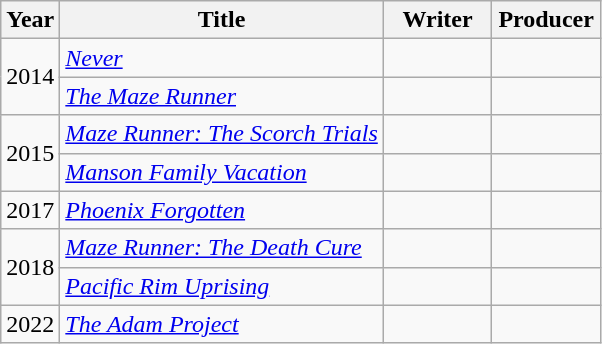<table class="wikitable">
<tr>
<th>Year</th>
<th>Title</th>
<th width=65>Writer</th>
<th width=65>Producer</th>
</tr>
<tr>
<td rowspan="2">2014</td>
<td><em><a href='#'>Never</a></em></td>
<td></td>
<td></td>
</tr>
<tr>
<td><em><a href='#'>The Maze Runner</a></em></td>
<td></td>
<td></td>
</tr>
<tr>
<td rowspan="2">2015</td>
<td><em><a href='#'>Maze Runner: The Scorch Trials</a></em></td>
<td></td>
<td></td>
</tr>
<tr>
<td><em><a href='#'>Manson Family Vacation</a></em></td>
<td></td>
<td></td>
</tr>
<tr>
<td>2017</td>
<td><em><a href='#'>Phoenix Forgotten</a></em></td>
<td></td>
<td></td>
</tr>
<tr>
<td rowspan="2">2018</td>
<td><em><a href='#'>Maze Runner: The Death Cure</a></em></td>
<td></td>
<td></td>
</tr>
<tr>
<td><em><a href='#'>Pacific Rim Uprising</a></em></td>
<td></td>
<td></td>
</tr>
<tr>
<td>2022</td>
<td><em><a href='#'>The Adam Project</a></em></td>
<td></td>
<td></td>
</tr>
</table>
